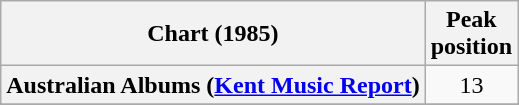<table class="wikitable sortable plainrowheaders" style="text-align:center">
<tr>
<th>Chart (1985)</th>
<th>Peak<br>position</th>
</tr>
<tr>
<th scope="row">Australian Albums (<a href='#'>Kent Music Report</a>)</th>
<td>13</td>
</tr>
<tr>
</tr>
<tr>
</tr>
<tr>
</tr>
<tr>
</tr>
<tr>
</tr>
<tr>
</tr>
<tr>
</tr>
<tr>
</tr>
</table>
